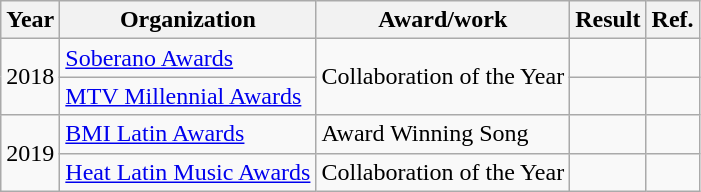<table class="wikitable">
<tr>
<th>Year</th>
<th>Organization</th>
<th>Award/work</th>
<th>Result</th>
<th>Ref.</th>
</tr>
<tr>
<td rowspan=2>2018</td>
<td><a href='#'>Soberano Awards</a></td>
<td rowspan=2>Collaboration of the Year</td>
<td></td>
<td></td>
</tr>
<tr>
<td><a href='#'>MTV Millennial Awards</a></td>
<td></td>
<td></td>
</tr>
<tr>
<td rowspan=2>2019</td>
<td><a href='#'>BMI Latin Awards</a></td>
<td>Award Winning Song</td>
<td></td>
<td></td>
</tr>
<tr>
<td><a href='#'>Heat Latin Music Awards</a></td>
<td>Collaboration of the Year</td>
<td></td>
<td></td>
</tr>
</table>
